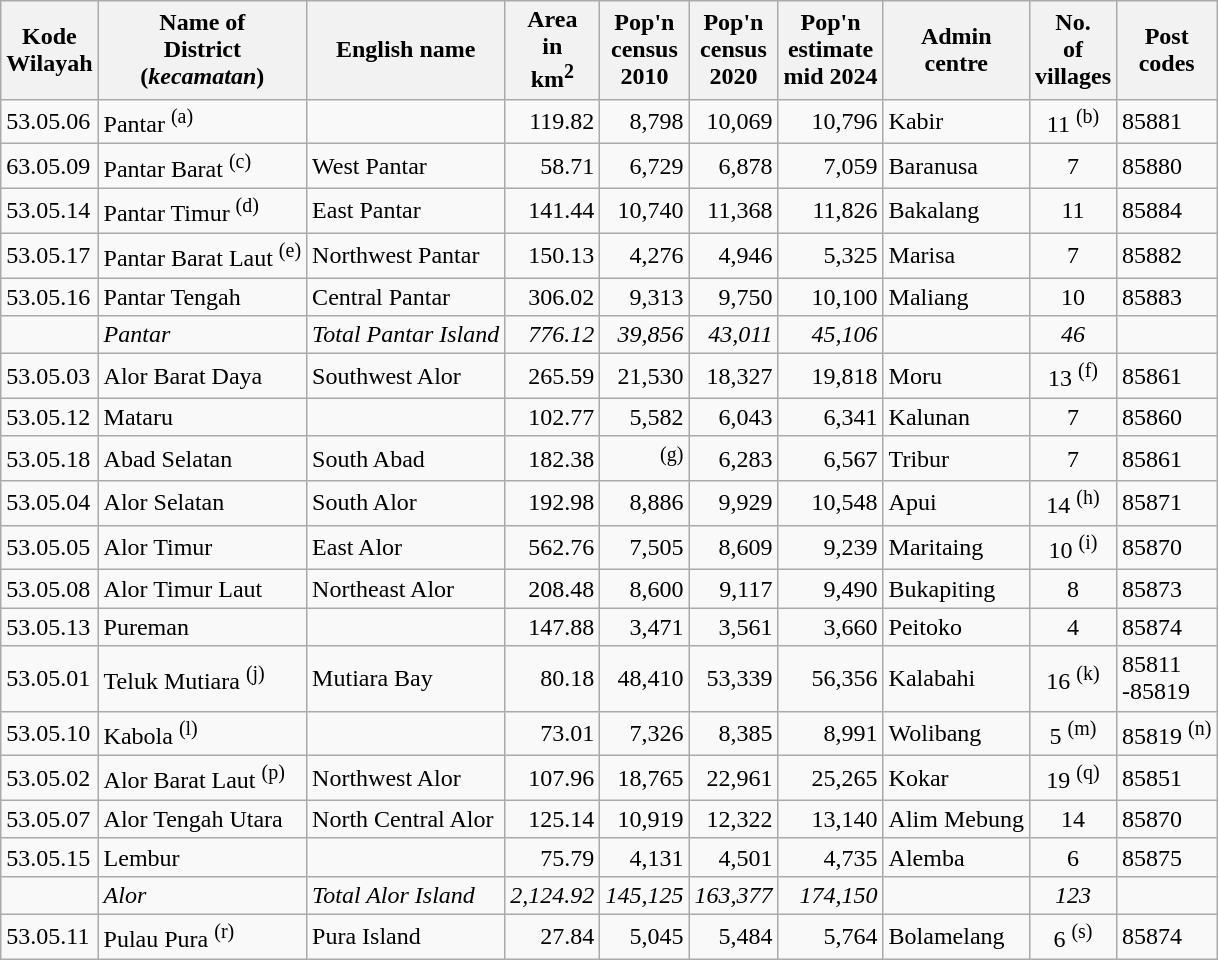<table class="sortable wikitable">
<tr>
<th>Kode <br>Wilayah</th>
<th>Name of<br>District<br>(<em>kecamatan</em>)</th>
<th>English name</th>
<th>Area <br>in <br>km<sup>2</sup></th>
<th>Pop'n<br>census<br>2010</th>
<th>Pop'n<br>census<br>2020</th>
<th>Pop'n<br>estimate<br>mid 2024</th>
<th>Admin<br> centre</th>
<th>No.<br>of<br>villages</th>
<th>Post<br>codes</th>
</tr>
<tr>
<td>53.05.06</td>
<td>Pantar <sup>(a)</sup> </td>
<td></td>
<td align="right">119.82</td>
<td align="right">8,798</td>
<td align="right">10,069</td>
<td align="right">10,796</td>
<td>Kabir</td>
<td align="center">11 <sup>(b)</sup></td>
<td>85881</td>
</tr>
<tr>
<td>63.05.09</td>
<td>Pantar Barat <sup>(c)</sup> </td>
<td>West Pantar</td>
<td align="right">58.71</td>
<td align="right">6,729</td>
<td align="right">6,878</td>
<td align="right">7,059</td>
<td>Baranusa</td>
<td align="center">7</td>
<td>85880</td>
</tr>
<tr>
<td>53.05.14</td>
<td>Pantar Timur <sup>(d)</sup> </td>
<td>East Pantar</td>
<td align="right">141.44</td>
<td align="right">10,740</td>
<td align="right">11,368</td>
<td align="right">11,826</td>
<td>Bakalang</td>
<td align="center">11</td>
<td>85884</td>
</tr>
<tr>
<td>53.05.17</td>
<td>Pantar Barat Laut <sup>(e)</sup> </td>
<td>Northwest Pantar</td>
<td align="right">150.13</td>
<td align="right">4,276</td>
<td align="right">4,946</td>
<td align="right">5,325</td>
<td>Marisa</td>
<td align="center">7</td>
<td>85882</td>
</tr>
<tr>
<td>53.05.16</td>
<td>Pantar Tengah </td>
<td>Central Pantar</td>
<td align="right">306.02</td>
<td align="right">9,313</td>
<td align="right">9,750</td>
<td align="right">10,100</td>
<td>Maliang</td>
<td align="center">10</td>
<td>85883</td>
</tr>
<tr>
<td></td>
<td><em>Pantar</em></td>
<td><em>Total Pantar Island</em></td>
<td align="right"><em>776.12</em></td>
<td align="right"><em>39,856</em></td>
<td align="right"><em>43,011</em></td>
<td align="right"><em>45,106</em></td>
<td></td>
<td align="center"><em>46</em></td>
<td></td>
</tr>
<tr>
<td>53.05.03</td>
<td>Alor Barat Daya </td>
<td>Southwest Alor</td>
<td align="right">265.59</td>
<td align="right">21,530</td>
<td align="right">18,327</td>
<td align="right">19,818</td>
<td>Moru</td>
<td align="center">13 <sup>(f)</sup></td>
<td>85861</td>
</tr>
<tr>
<td>53.05.12</td>
<td>Mataru </td>
<td></td>
<td align="right">102.77</td>
<td align="right">5,582</td>
<td align="right">6,043</td>
<td align="right">6,341</td>
<td>Kalunan</td>
<td align="center">7</td>
<td>85860</td>
</tr>
<tr>
<td>53.05.18</td>
<td>Abad Selatan </td>
<td>South Abad</td>
<td align="right">182.38</td>
<td align="right"><sup>(g)</sup></td>
<td align="right">6,283</td>
<td align="right">6,567</td>
<td>Tribur</td>
<td align="center">7</td>
<td>85861</td>
</tr>
<tr>
<td>53.05.04</td>
<td>Alor Selatan </td>
<td>South Alor</td>
<td align="right">192.98</td>
<td align="right">8,886</td>
<td align="right">9,929</td>
<td align="right">10,548</td>
<td>Apui</td>
<td align="center">14 <sup>(h)</sup></td>
<td>85871</td>
</tr>
<tr>
<td>53.05.05</td>
<td>Alor Timur </td>
<td>East Alor</td>
<td align="right">562.76</td>
<td align="right">7,505</td>
<td align="right">8,609</td>
<td align="right">9,239</td>
<td>Maritaing</td>
<td align="center">10 <sup>(i)</sup></td>
<td>85870</td>
</tr>
<tr>
<td>53.05.08</td>
<td>Alor Timur Laut </td>
<td>Northeast Alor</td>
<td align="right">208.48</td>
<td align="right">8,600</td>
<td align="right">9,117</td>
<td align="right">9,490</td>
<td>Bukapiting</td>
<td align="center">8</td>
<td>85873</td>
</tr>
<tr>
<td>53.05.13</td>
<td>Pureman </td>
<td></td>
<td align="right">147.88</td>
<td align="right">3,471</td>
<td align="right">3,561</td>
<td align="right">3,660</td>
<td>Peitoko</td>
<td align="center">4</td>
<td>85874</td>
</tr>
<tr>
<td>53.05.01</td>
<td>Teluk Mutiara <sup>(j)</sup> </td>
<td>Mutiara Bay</td>
<td align="right">80.18</td>
<td align="right">48,410</td>
<td align="right">53,339</td>
<td align="right">56,356</td>
<td>Kalabahi</td>
<td align="center">16 <sup>(k)</sup></td>
<td>85811<br>-85819</td>
</tr>
<tr>
<td>53.05.10</td>
<td>Kabola <sup>(l)</sup> </td>
<td></td>
<td align="right">73.01</td>
<td align="right">7,326</td>
<td align="right">8,385</td>
<td align="right">8,991</td>
<td>Wolibang</td>
<td align="center">5 <sup>(m)</sup></td>
<td>85819 <sup>(n)</sup></td>
</tr>
<tr>
<td>53.05.02</td>
<td>Alor Barat Laut <sup>(p)</sup> </td>
<td>Northwest Alor</td>
<td align="right">107.96</td>
<td align="right">18,765</td>
<td align="right">22,961</td>
<td align="right">25,265</td>
<td>Kokar</td>
<td align="center">19 <sup>(q)</sup></td>
<td>85851</td>
</tr>
<tr>
<td>53.05.07</td>
<td>Alor Tengah Utara </td>
<td>North Central Alor</td>
<td align="right">125.14</td>
<td align="right">10,919</td>
<td align="right">12,322</td>
<td align="right">13,140</td>
<td>Alim Mebung</td>
<td align="center">14</td>
<td>85870</td>
</tr>
<tr>
<td>53.05.15</td>
<td>Lembur </td>
<td></td>
<td align="right">75.79</td>
<td align="right">4,131</td>
<td align="right">4,501</td>
<td align="right">4,735</td>
<td>Alemba</td>
<td align="center">6</td>
<td>85875</td>
</tr>
<tr>
<td></td>
<td><em>Alor</em></td>
<td><em>Total Alor Island</em></td>
<td align="right"><em>2,124.92</em></td>
<td align="right"><em>145,125</em></td>
<td align="right"><em>163,377</em></td>
<td align="right"><em>174,150</em></td>
<td></td>
<td align="center"><em>123</em></td>
<td></td>
</tr>
<tr>
<td>53.05.11</td>
<td>Pulau Pura <sup>(r)</sup> </td>
<td>Pura Island</td>
<td align="right">27.84</td>
<td align="right">5,045</td>
<td align="right">5,484</td>
<td align="right">5,764</td>
<td>Bolamelang</td>
<td align="center">6 <sup>(s)</sup></td>
<td>85874</td>
</tr>
</table>
